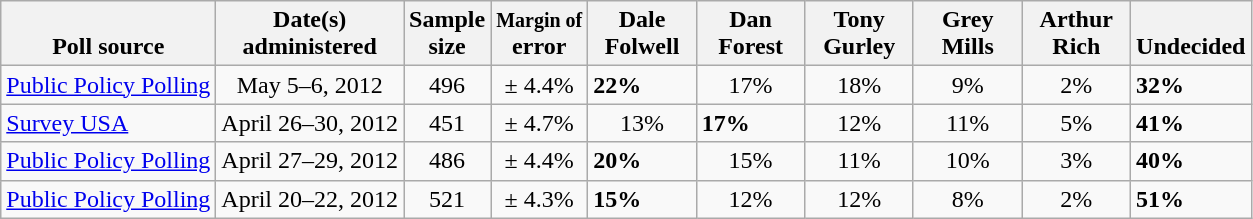<table class="wikitable">
<tr valign= bottom>
<th>Poll source</th>
<th>Date(s)<br>administered</th>
<th class=small>Sample<br>size</th>
<th><small>Margin of</small><br>error</th>
<th style="width:65px;">Dale<br>Folwell</th>
<th style="width:65px;">Dan<br>Forest</th>
<th style="width:65px;">Tony<br>Gurley</th>
<th style="width:65px;">Grey<br>Mills</th>
<th style="width:65px;">Arthur<br>Rich</th>
<th>Undecided</th>
</tr>
<tr>
<td><a href='#'>Public Policy Polling</a></td>
<td align=center>May 5–6, 2012</td>
<td align=center>496</td>
<td align=center>± 4.4%</td>
<td><strong>22%</strong></td>
<td align=center>17%</td>
<td align=center>18%</td>
<td align=center>9%</td>
<td align=center>2%</td>
<td><strong>32%</strong></td>
</tr>
<tr>
<td><a href='#'>Survey USA</a></td>
<td align=center>April 26–30, 2012</td>
<td align=center>451</td>
<td align=center>± 4.7%</td>
<td align=center>13%</td>
<td><strong>17%</strong></td>
<td align=center>12%</td>
<td align=center>11%</td>
<td align=center>5%</td>
<td><strong>41%</strong></td>
</tr>
<tr>
<td><a href='#'>Public Policy Polling</a></td>
<td align=center>April 27–29, 2012</td>
<td align=center>486</td>
<td align=center>± 4.4%</td>
<td><strong>20%</strong></td>
<td align=center>15%</td>
<td align=center>11%</td>
<td align=center>10%</td>
<td align=center>3%</td>
<td><strong>40%</strong></td>
</tr>
<tr>
<td><a href='#'>Public Policy Polling</a></td>
<td align=center>April 20–22, 2012</td>
<td align=center>521</td>
<td align=center>± 4.3%</td>
<td><strong>15%</strong></td>
<td align=center>12%</td>
<td align=center>12%</td>
<td align=center>8%</td>
<td align=center>2%</td>
<td><strong>51%</strong></td>
</tr>
</table>
